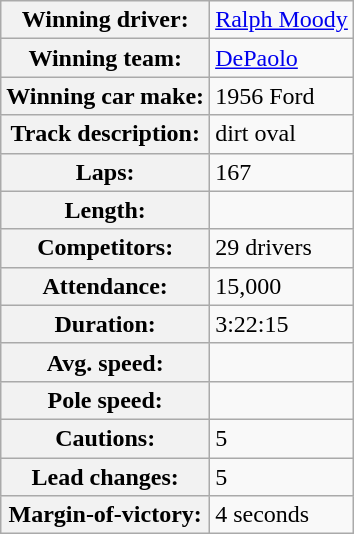<table class="wikitable" style=text-align:left>
<tr>
<th>Winning driver:</th>
<td><a href='#'>Ralph Moody</a></td>
</tr>
<tr>
<th>Winning team:</th>
<td><a href='#'>DePaolo</a></td>
</tr>
<tr>
<th>Winning car make:</th>
<td>1956 Ford</td>
</tr>
<tr>
<th>Track description:</th>
<td> dirt oval</td>
</tr>
<tr>
<th>Laps:</th>
<td>167</td>
</tr>
<tr>
<th>Length:</th>
<td></td>
</tr>
<tr>
<th>Competitors:</th>
<td>29 drivers</td>
</tr>
<tr>
<th>Attendance:</th>
<td>15,000</td>
</tr>
<tr>
<th>Duration:</th>
<td>3:22:15</td>
</tr>
<tr>
<th>Avg. speed:</th>
<td></td>
</tr>
<tr>
<th>Pole speed:</th>
<td></td>
</tr>
<tr>
<th>Cautions:</th>
<td>5</td>
</tr>
<tr>
<th>Lead changes:</th>
<td>5</td>
</tr>
<tr>
<th>Margin-of-victory:</th>
<td>4 seconds</td>
</tr>
</table>
